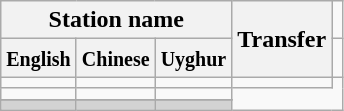<table class='wikitable'>
<tr>
<th colspan=3>Station name</th>
<th rowspan=2>Transfer</th>
</tr>
<tr>
<th><small>English</small></th>
<th><small>Chinese</small></th>
<th><small>Uyghur</small></th>
<td colspan = "2"></td>
</tr>
<tr>
<td></td>
<td></td>
<td></td>
<td></td>
</tr>
<tr>
<td></td>
<td></td>
<td></td>
</tr>
<tr>
</tr>
<tr bgcolor="lightgrey">
<td></td>
<td></td>
<td></td>
</tr>
</table>
